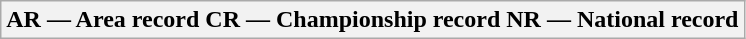<table class=wikitable>
<tr>
<th>AR — Area record  CR — Championship record  NR — National record</th>
</tr>
</table>
